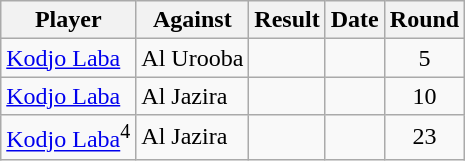<table class="wikitable">
<tr>
<th>Player</th>
<th>Against</th>
<th style="text-align:center">Result</th>
<th>Date</th>
<th>Round</th>
</tr>
<tr>
<td> <a href='#'>Kodjo Laba</a></td>
<td>Al Urooba</td>
<td></td>
<td></td>
<td align=center>5</td>
</tr>
<tr>
<td> <a href='#'>Kodjo Laba</a></td>
<td>Al Jazira</td>
<td></td>
<td></td>
<td align=center>10</td>
</tr>
<tr>
<td> <a href='#'>Kodjo Laba</a><sup>4</sup></td>
<td>Al Jazira</td>
<td></td>
<td></td>
<td align=center>23</td>
</tr>
</table>
